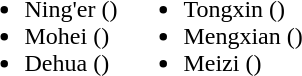<table>
<tr>
<td valign="top"><br><ul><li>Ning'er ()</li><li>Mohei ()</li><li>Dehua ()</li></ul></td>
<td valign="top"><br><ul><li>Tongxin ()</li><li>Mengxian ()</li><li>Meizi ()</li></ul></td>
</tr>
</table>
